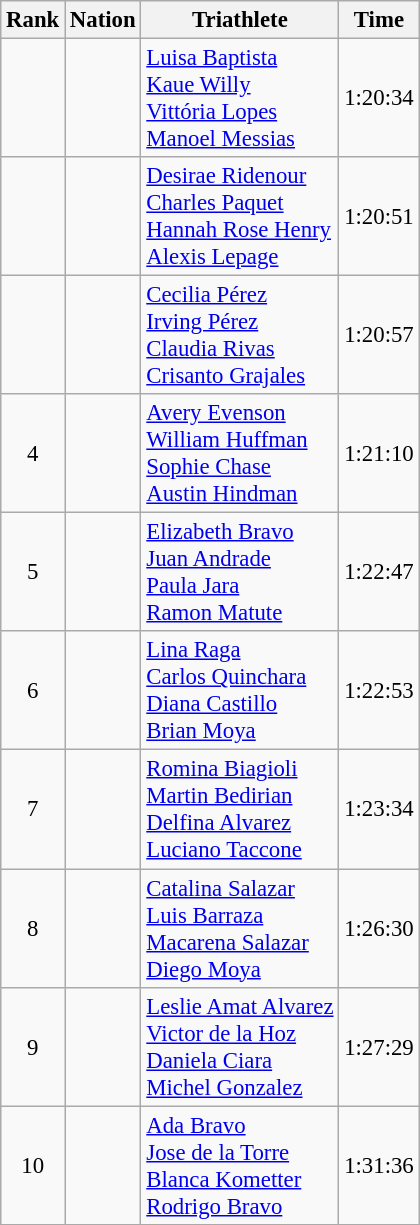<table class="wikitable sortable" style="font-size:95%">
<tr>
<th>Rank</th>
<th>Nation</th>
<th>Triathlete</th>
<th>Time</th>
</tr>
<tr>
<td align=center></td>
<td></td>
<td><a href='#'>Luisa Baptista</a> <br><a href='#'>Kaue Willy</a><br><a href='#'>Vittória Lopes</a><br><a href='#'>Manoel Messias</a></td>
<td>1:20:34</td>
</tr>
<tr>
<td align=center></td>
<td></td>
<td><a href='#'>Desirae Ridenour</a> <br><a href='#'>Charles Paquet</a><br><a href='#'>Hannah Rose Henry</a><br><a href='#'>Alexis Lepage</a></td>
<td>1:20:51</td>
</tr>
<tr>
<td align=center></td>
<td></td>
<td><a href='#'>Cecilia Pérez</a> <br><a href='#'>Irving Pérez</a><br><a href='#'>Claudia Rivas</a><br><a href='#'>Crisanto Grajales</a></td>
<td>1:20:57</td>
</tr>
<tr>
<td align=center>4</td>
<td></td>
<td><a href='#'>Avery Evenson</a> <br><a href='#'>William Huffman</a><br><a href='#'>Sophie Chase</a><br><a href='#'>Austin Hindman</a></td>
<td>1:21:10</td>
</tr>
<tr>
<td align=center>5</td>
<td></td>
<td><a href='#'>Elizabeth Bravo</a> <br><a href='#'>Juan Andrade</a><br><a href='#'>Paula Jara</a><br><a href='#'>Ramon Matute</a></td>
<td>1:22:47</td>
</tr>
<tr>
<td align=center>6</td>
<td></td>
<td><a href='#'>Lina Raga</a> <br><a href='#'>Carlos Quinchara</a><br><a href='#'>Diana Castillo</a><br><a href='#'>Brian Moya</a></td>
<td>1:22:53</td>
</tr>
<tr>
<td align=center>7</td>
<td></td>
<td><a href='#'>Romina Biagioli</a> <br><a href='#'>Martin Bedirian</a><br><a href='#'>Delfina Alvarez</a><br><a href='#'>Luciano Taccone</a></td>
<td>1:23:34</td>
</tr>
<tr>
<td align=center>8</td>
<td></td>
<td><a href='#'>Catalina Salazar</a> <br><a href='#'>Luis Barraza</a><br><a href='#'>Macarena Salazar</a><br><a href='#'>Diego Moya</a></td>
<td>1:26:30</td>
</tr>
<tr>
<td align=center>9</td>
<td></td>
<td><a href='#'>Leslie Amat Alvarez</a> <br><a href='#'>Victor de la Hoz</a><br><a href='#'>Daniela Ciara</a><br><a href='#'>Michel Gonzalez</a></td>
<td>1:27:29</td>
</tr>
<tr>
<td align=center>10</td>
<td></td>
<td><a href='#'>Ada Bravo</a> <br><a href='#'>Jose de la Torre</a><br><a href='#'>Blanca Kometter</a><br><a href='#'>Rodrigo Bravo</a></td>
<td>1:31:36</td>
</tr>
</table>
